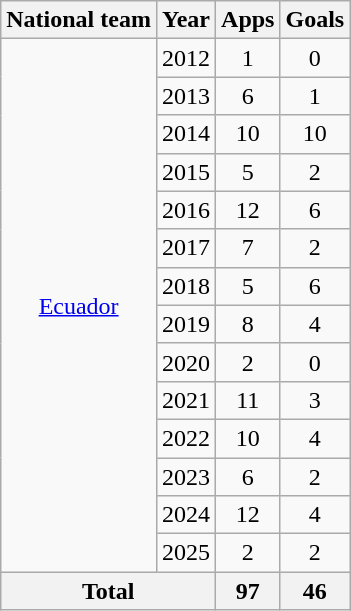<table class="wikitable" style="text-align:center">
<tr>
<th>National team</th>
<th>Year</th>
<th>Apps</th>
<th>Goals</th>
</tr>
<tr>
<td rowspan=14><a href='#'>Ecuador</a></td>
<td>2012</td>
<td>1</td>
<td>0</td>
</tr>
<tr>
<td>2013</td>
<td>6</td>
<td>1</td>
</tr>
<tr>
<td>2014</td>
<td>10</td>
<td>10</td>
</tr>
<tr>
<td>2015</td>
<td>5</td>
<td>2</td>
</tr>
<tr>
<td>2016</td>
<td>12</td>
<td>6</td>
</tr>
<tr>
<td>2017</td>
<td>7</td>
<td>2</td>
</tr>
<tr>
<td>2018</td>
<td>5</td>
<td>6</td>
</tr>
<tr>
<td>2019</td>
<td>8</td>
<td>4</td>
</tr>
<tr>
<td>2020</td>
<td>2</td>
<td>0</td>
</tr>
<tr>
<td>2021</td>
<td>11</td>
<td>3</td>
</tr>
<tr>
<td>2022</td>
<td>10</td>
<td>4</td>
</tr>
<tr>
<td>2023</td>
<td>6</td>
<td>2</td>
</tr>
<tr>
<td>2024</td>
<td>12</td>
<td>4</td>
</tr>
<tr>
<td>2025</td>
<td>2</td>
<td>2</td>
</tr>
<tr>
<th colspan=2>Total</th>
<th>97</th>
<th>46</th>
</tr>
</table>
